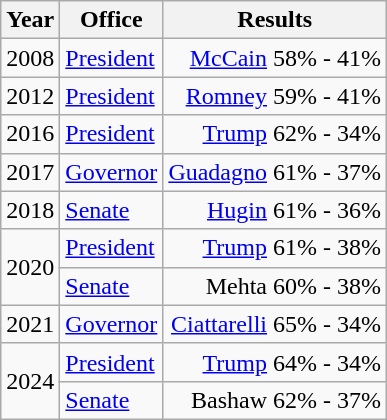<table class=wikitable>
<tr>
<th>Year</th>
<th>Office</th>
<th>Results</th>
</tr>
<tr>
<td>2008</td>
<td><a href='#'>President</a></td>
<td align="right" ><a href='#'>McCain</a> 58% - 41%</td>
</tr>
<tr>
<td>2012</td>
<td><a href='#'>President</a></td>
<td align="right" ><a href='#'>Romney</a> 59% - 41%</td>
</tr>
<tr>
<td>2016</td>
<td><a href='#'>President</a></td>
<td align="right" ><a href='#'>Trump</a> 62% - 34%</td>
</tr>
<tr>
<td>2017</td>
<td><a href='#'>Governor</a></td>
<td align="right" ><a href='#'>Guadagno</a> 61% - 37%</td>
</tr>
<tr>
<td>2018</td>
<td><a href='#'>Senate</a></td>
<td align="right" ><a href='#'>Hugin</a> 61% - 36%</td>
</tr>
<tr>
<td rowspan=2>2020</td>
<td><a href='#'>President</a></td>
<td align="right" ><a href='#'>Trump</a> 61% - 38%</td>
</tr>
<tr>
<td><a href='#'>Senate</a></td>
<td align="right" >Mehta 60% - 38%</td>
</tr>
<tr>
<td>2021</td>
<td><a href='#'>Governor</a></td>
<td align="right" ><a href='#'>Ciattarelli</a> 65% - 34%</td>
</tr>
<tr>
<td rowspan=2>2024</td>
<td><a href='#'>President</a></td>
<td align="right" ><a href='#'>Trump</a> 64% - 34%</td>
</tr>
<tr>
<td><a href='#'>Senate</a></td>
<td align="right" >Bashaw 62% - 37%</td>
</tr>
</table>
